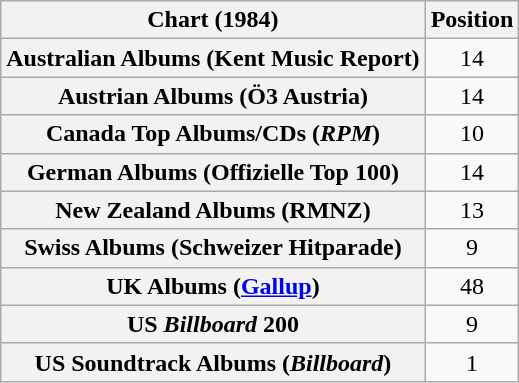<table class="wikitable sortable plainrowheaders" style="text-align:center">
<tr>
<th scope="col">Chart (1984)</th>
<th scope="col">Position</th>
</tr>
<tr>
<th scope="row">Australian Albums (Kent Music Report)</th>
<td>14</td>
</tr>
<tr>
<th scope="row">Austrian Albums (Ö3 Austria)</th>
<td>14</td>
</tr>
<tr>
<th scope="row">Canada Top Albums/CDs (<em>RPM</em>)</th>
<td>10</td>
</tr>
<tr>
<th scope="row">German Albums (Offizielle Top 100)</th>
<td>14</td>
</tr>
<tr>
<th scope="row">New Zealand Albums (RMNZ)</th>
<td>13</td>
</tr>
<tr>
<th scope="row">Swiss Albums (Schweizer Hitparade)</th>
<td>9</td>
</tr>
<tr>
<th scope="row">UK Albums (<a href='#'>Gallup</a>)</th>
<td>48</td>
</tr>
<tr>
<th scope="row">US <em>Billboard</em> 200</th>
<td>9</td>
</tr>
<tr>
<th scope="row">US Soundtrack Albums (<em>Billboard</em>)</th>
<td>1</td>
</tr>
</table>
